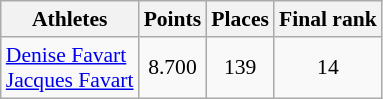<table class="wikitable" border="1" style="font-size:90%">
<tr>
<th>Athletes</th>
<th>Points</th>
<th>Places</th>
<th>Final rank</th>
</tr>
<tr align=center>
<td align=left><a href='#'>Denise Favart</a><br><a href='#'>Jacques Favart</a></td>
<td>8.700</td>
<td>139</td>
<td>14</td>
</tr>
</table>
